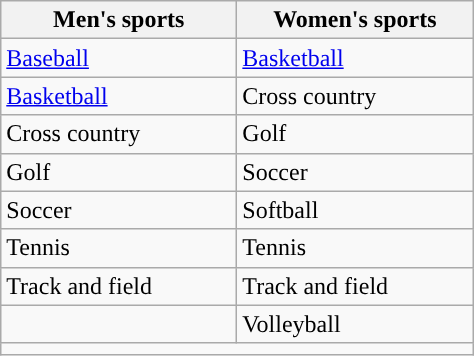<table class="wikitable" style=" ">
<tr>
<th width=150px>Men's sports</th>
<th width=150px>Women's sports</th>
</tr>
<tr>
<td><a href='#'>Baseball</a></td>
<td><a href='#'>Basketball</a></td>
</tr>
<tr>
<td><a href='#'>Basketball</a></td>
<td>Cross country</td>
</tr>
<tr>
<td>Cross country</td>
<td>Golf</td>
</tr>
<tr>
<td>Golf</td>
<td>Soccer</td>
</tr>
<tr>
<td>Soccer</td>
<td>Softball</td>
</tr>
<tr>
<td>Tennis</td>
<td>Tennis</td>
</tr>
<tr>
<td>Track and field</td>
<td>Track and field</td>
</tr>
<tr>
<td></td>
<td>Volleyball</td>
</tr>
<tr>
<td colspan="2"></td>
</tr>
</table>
